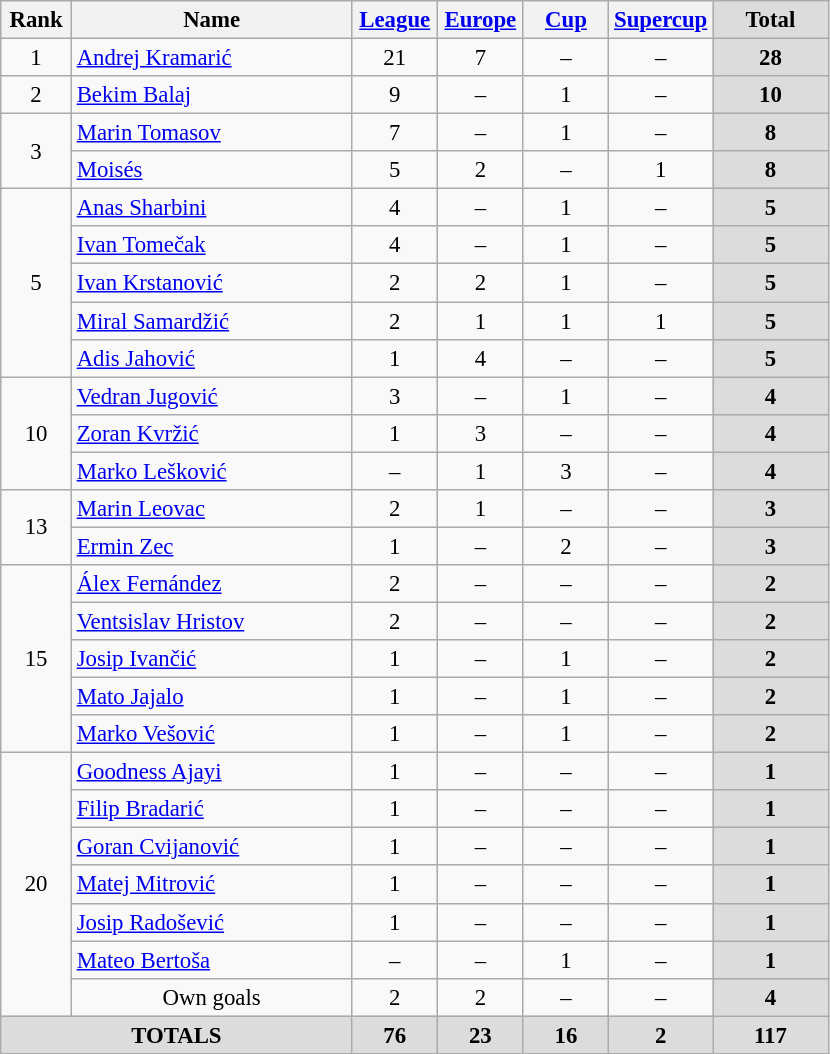<table class="wikitable" style="font-size: 95%; text-align: center;">
<tr>
<th width=40>Rank</th>
<th width=180>Name</th>
<th width=50><a href='#'>League</a></th>
<th width=50><a href='#'>Europe</a></th>
<th width=50><a href='#'>Cup</a></th>
<th width=50><a href='#'>Supercup</a></th>
<th width=70 style="background: #DCDCDC">Total</th>
</tr>
<tr>
<td rowspan=1>1</td>
<td style="text-align:left;"> <a href='#'>Andrej Kramarić</a></td>
<td>21</td>
<td>7</td>
<td>–</td>
<td>–</td>
<th style="background: #DCDCDC">28</th>
</tr>
<tr>
<td rowspan=1>2</td>
<td style="text-align:left;"> <a href='#'>Bekim Balaj</a></td>
<td>9</td>
<td>–</td>
<td>1</td>
<td>–</td>
<th style="background: #DCDCDC">10</th>
</tr>
<tr>
<td rowspan=2>3</td>
<td style="text-align:left;"> <a href='#'>Marin Tomasov</a></td>
<td>7</td>
<td>–</td>
<td>1</td>
<td>–</td>
<th style="background: #DCDCDC">8</th>
</tr>
<tr>
<td style="text-align:left;"> <a href='#'>Moisés</a></td>
<td>5</td>
<td>2</td>
<td>–</td>
<td>1</td>
<th style="background: #DCDCDC">8</th>
</tr>
<tr>
<td rowspan=5>5</td>
<td style="text-align:left;"> <a href='#'>Anas Sharbini</a></td>
<td>4</td>
<td>–</td>
<td>1</td>
<td>–</td>
<th style="background: #DCDCDC">5</th>
</tr>
<tr>
<td style="text-align:left;"> <a href='#'>Ivan Tomečak</a></td>
<td>4</td>
<td>–</td>
<td>1</td>
<td>–</td>
<th style="background: #DCDCDC">5</th>
</tr>
<tr>
<td style="text-align:left;"> <a href='#'>Ivan Krstanović</a></td>
<td>2</td>
<td>2</td>
<td>1</td>
<td>–</td>
<th style="background: #DCDCDC">5</th>
</tr>
<tr>
<td style="text-align:left;"> <a href='#'>Miral Samardžić</a></td>
<td>2</td>
<td>1</td>
<td>1</td>
<td>1</td>
<th style="background: #DCDCDC">5</th>
</tr>
<tr>
<td style="text-align:left;"> <a href='#'>Adis Jahović</a></td>
<td>1</td>
<td>4</td>
<td>–</td>
<td>–</td>
<th style="background: #DCDCDC">5</th>
</tr>
<tr>
<td rowspan=3>10</td>
<td style="text-align:left;"> <a href='#'>Vedran Jugović</a></td>
<td>3</td>
<td>–</td>
<td>1</td>
<td>–</td>
<th style="background: #DCDCDC">4</th>
</tr>
<tr>
<td style="text-align:left;"> <a href='#'>Zoran Kvržić</a></td>
<td>1</td>
<td>3</td>
<td>–</td>
<td>–</td>
<th style="background: #DCDCDC">4</th>
</tr>
<tr>
<td style="text-align:left;"> <a href='#'>Marko Lešković</a></td>
<td>–</td>
<td>1</td>
<td>3</td>
<td>–</td>
<th style="background: #DCDCDC">4</th>
</tr>
<tr>
<td rowspan=2>13</td>
<td style="text-align:left;"> <a href='#'>Marin Leovac</a></td>
<td>2</td>
<td>1</td>
<td>–</td>
<td>–</td>
<th style="background: #DCDCDC">3</th>
</tr>
<tr>
<td style="text-align:left;"> <a href='#'>Ermin Zec</a></td>
<td>1</td>
<td>–</td>
<td>2</td>
<td>–</td>
<th style="background: #DCDCDC">3</th>
</tr>
<tr>
<td rowspan=5>15</td>
<td style="text-align:left;"> <a href='#'>Álex Fernández</a></td>
<td>2</td>
<td>–</td>
<td>–</td>
<td>–</td>
<th style="background: #DCDCDC">2</th>
</tr>
<tr>
<td style="text-align:left;"> <a href='#'>Ventsislav Hristov</a></td>
<td>2</td>
<td>–</td>
<td>–</td>
<td>–</td>
<th style="background: #DCDCDC">2</th>
</tr>
<tr>
<td style="text-align:left;"> <a href='#'>Josip Ivančić</a></td>
<td>1</td>
<td>–</td>
<td>1</td>
<td>–</td>
<th style="background: #DCDCDC">2</th>
</tr>
<tr>
<td style="text-align:left;"> <a href='#'>Mato Jajalo</a></td>
<td>1</td>
<td>–</td>
<td>1</td>
<td>–</td>
<th style="background: #DCDCDC">2</th>
</tr>
<tr>
<td style="text-align:left;"> <a href='#'>Marko Vešović</a></td>
<td>1</td>
<td>–</td>
<td>1</td>
<td>–</td>
<th style="background: #DCDCDC">2</th>
</tr>
<tr>
<td rowspan=7>20</td>
<td style="text-align:left;"> <a href='#'>Goodness Ajayi</a></td>
<td>1</td>
<td>–</td>
<td>–</td>
<td>–</td>
<th style="background: #DCDCDC">1</th>
</tr>
<tr>
<td style="text-align:left;"> <a href='#'>Filip Bradarić</a></td>
<td>1</td>
<td>–</td>
<td>–</td>
<td>–</td>
<th style="background: #DCDCDC">1</th>
</tr>
<tr>
<td style="text-align:left;"> <a href='#'>Goran Cvijanović</a></td>
<td>1</td>
<td>–</td>
<td>–</td>
<td>–</td>
<th style="background: #DCDCDC">1</th>
</tr>
<tr>
<td style="text-align:left;"> <a href='#'>Matej Mitrović</a></td>
<td>1</td>
<td>–</td>
<td>–</td>
<td>–</td>
<th style="background: #DCDCDC">1</th>
</tr>
<tr>
<td style="text-align:left;"> <a href='#'>Josip Radošević</a></td>
<td>1</td>
<td>–</td>
<td>–</td>
<td>–</td>
<th style="background: #DCDCDC">1</th>
</tr>
<tr>
<td style="text-align:left;"> <a href='#'>Mateo Bertoša</a></td>
<td>–</td>
<td>–</td>
<td>1</td>
<td>–</td>
<th style="background: #DCDCDC">1</th>
</tr>
<tr>
<td style="text-align:center;">Own goals</td>
<td>2</td>
<td>2</td>
<td>–</td>
<td>–</td>
<th style="background: #DCDCDC">4</th>
</tr>
<tr>
<th colspan="2" align="center" style="background: #DCDCDC">TOTALS</th>
<th style="background: #DCDCDC">76</th>
<th style="background: #DCDCDC">23</th>
<th style="background: #DCDCDC">16</th>
<th style="background: #DCDCDC">2</th>
<th style="background: #DCDCDC">117</th>
</tr>
</table>
